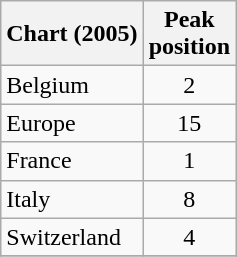<table class="wikitable">
<tr>
<th>Chart (2005)</th>
<th>Peak<br>position</th>
</tr>
<tr>
<td>Belgium</td>
<td align="center">2</td>
</tr>
<tr>
<td>Europe</td>
<td align="center">15</td>
</tr>
<tr>
<td>France</td>
<td align="center">1</td>
</tr>
<tr>
<td>Italy</td>
<td align="center">8</td>
</tr>
<tr>
<td>Switzerland</td>
<td align="center">4</td>
</tr>
<tr>
</tr>
</table>
